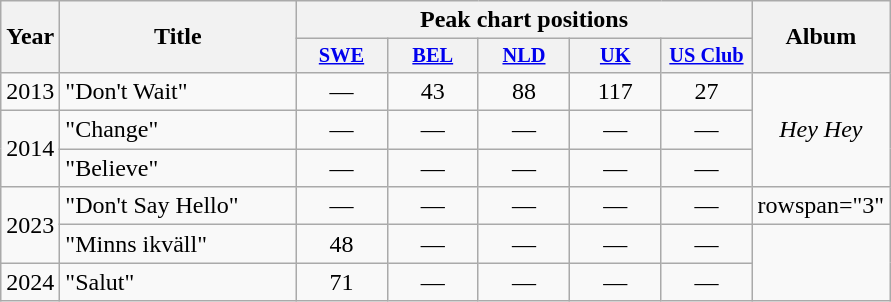<table class="wikitable" style="text-align:center;">
<tr>
<th scope="col" rowspan="2">Year</th>
<th scope="col" rowspan="2" style="width:150px;">Title</th>
<th scope="col" colspan="5">Peak chart positions</th>
<th scope="col" rowspan="2">Album</th>
</tr>
<tr>
<th scope="col" style="width:4em;font-size:85%"><a href='#'>SWE</a><br></th>
<th scope="col" style="width:4em;font-size:85%"><a href='#'>BEL</a><br></th>
<th scope="col" style="width:4em;font-size:85%"><a href='#'>NLD</a><br></th>
<th scope="col" style="width:4em;font-size:85%"><a href='#'>UK</a><br></th>
<th scope="col" style="width:4em;font-size:85%"><a href='#'>US Club</a><br></th>
</tr>
<tr>
<td>2013</td>
<td align="left">"Don't Wait"</td>
<td>—</td>
<td>43</td>
<td>88</td>
<td>117</td>
<td>27</td>
<td rowspan="3"><em>Hey Hey</em></td>
</tr>
<tr>
<td rowspan="2">2014</td>
<td align="left">"Change"</td>
<td>—</td>
<td>—</td>
<td>—</td>
<td>—</td>
<td>—</td>
</tr>
<tr>
<td align="left">"Believe"</td>
<td>—</td>
<td>—</td>
<td>—</td>
<td>—</td>
<td>—</td>
</tr>
<tr>
<td rowspan="2">2023</td>
<td align="left">"Don't Say Hello"</td>
<td>—</td>
<td>—</td>
<td>—</td>
<td>—</td>
<td>—</td>
<td>rowspan="3" </td>
</tr>
<tr>
<td align="left">"Minns ikväll"</td>
<td>48</td>
<td>—</td>
<td>—</td>
<td>—</td>
<td>—</td>
</tr>
<tr>
<td>2024</td>
<td align="left">"Salut"</td>
<td>71<br></td>
<td>—</td>
<td>—</td>
<td>—</td>
<td>—</td>
</tr>
</table>
